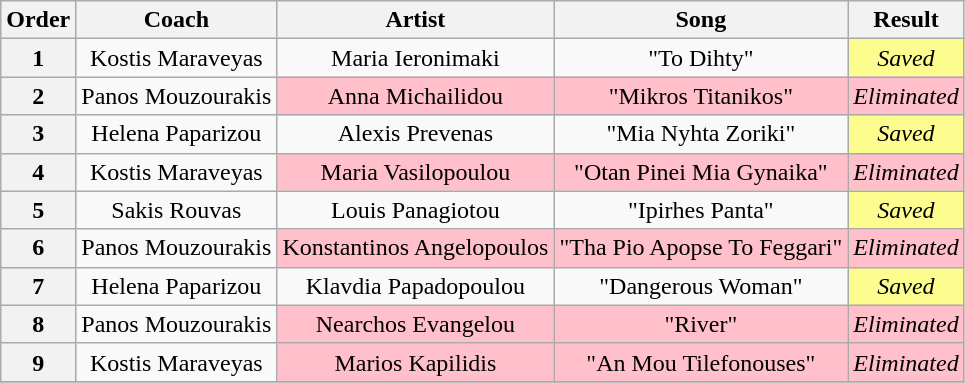<table class="wikitable" style="text-align: center; width: auto;">
<tr>
<th>Order</th>
<th>Coach</th>
<th>Artist</th>
<th>Song</th>
<th>Result</th>
</tr>
<tr>
<th>1</th>
<td>Kostis Maraveyas</td>
<td>Maria Ieronimaki</td>
<td>"To Dihty"</td>
<td style="background:#fdfc8f;"><em>Saved</em></td>
</tr>
<tr>
<th>2</th>
<td>Panos Mouzourakis</td>
<td style="background:pink;">Anna Michailidou</td>
<td style="background:pink;">"Mikros Titanikos"</td>
<td style="background:pink;"><em>Eliminated</em></td>
</tr>
<tr>
<th>3</th>
<td>Helena Paparizou</td>
<td>Alexis Prevenas</td>
<td>"Mia Nyhta Zoriki"</td>
<td style="background:#fdfc8f;"><em>Saved</em></td>
</tr>
<tr>
<th>4</th>
<td>Kostis Maraveyas</td>
<td style="background:pink;">Maria Vasilopoulou</td>
<td style="background:pink;">"Otan Pinei Mia Gynaika"</td>
<td style="background:pink;"><em>Eliminated</em></td>
</tr>
<tr>
<th>5</th>
<td>Sakis Rouvas</td>
<td>Louis Panagiotou</td>
<td>"Ipirhes Panta"</td>
<td style="background:#fdfc8f;"><em>Saved</em></td>
</tr>
<tr>
<th>6</th>
<td>Panos Mouzourakis</td>
<td style="background:pink;">Konstantinos Angelopoulos</td>
<td style="background:pink;">"Tha Pio Apopse To Feggari"</td>
<td style="background:pink;"><em>Eliminated</em></td>
</tr>
<tr>
<th>7</th>
<td>Helena Paparizou</td>
<td>Klavdia Papadopoulou</td>
<td>"Dangerous Woman"</td>
<td style="background:#fdfc8f;"><em>Saved</em></td>
</tr>
<tr>
<th>8</th>
<td>Panos Mouzourakis</td>
<td style="background:pink;">Nearchos Evangelou</td>
<td style="background:pink;">"River"</td>
<td style="background:pink;"><em>Eliminated</em></td>
</tr>
<tr>
<th>9</th>
<td>Kostis Maraveyas</td>
<td style="background:pink;">Marios Kapilidis</td>
<td style="background:pink;">"An Mou Tilefonouses"</td>
<td style="background:pink;"><em>Eliminated</em></td>
</tr>
<tr>
</tr>
</table>
